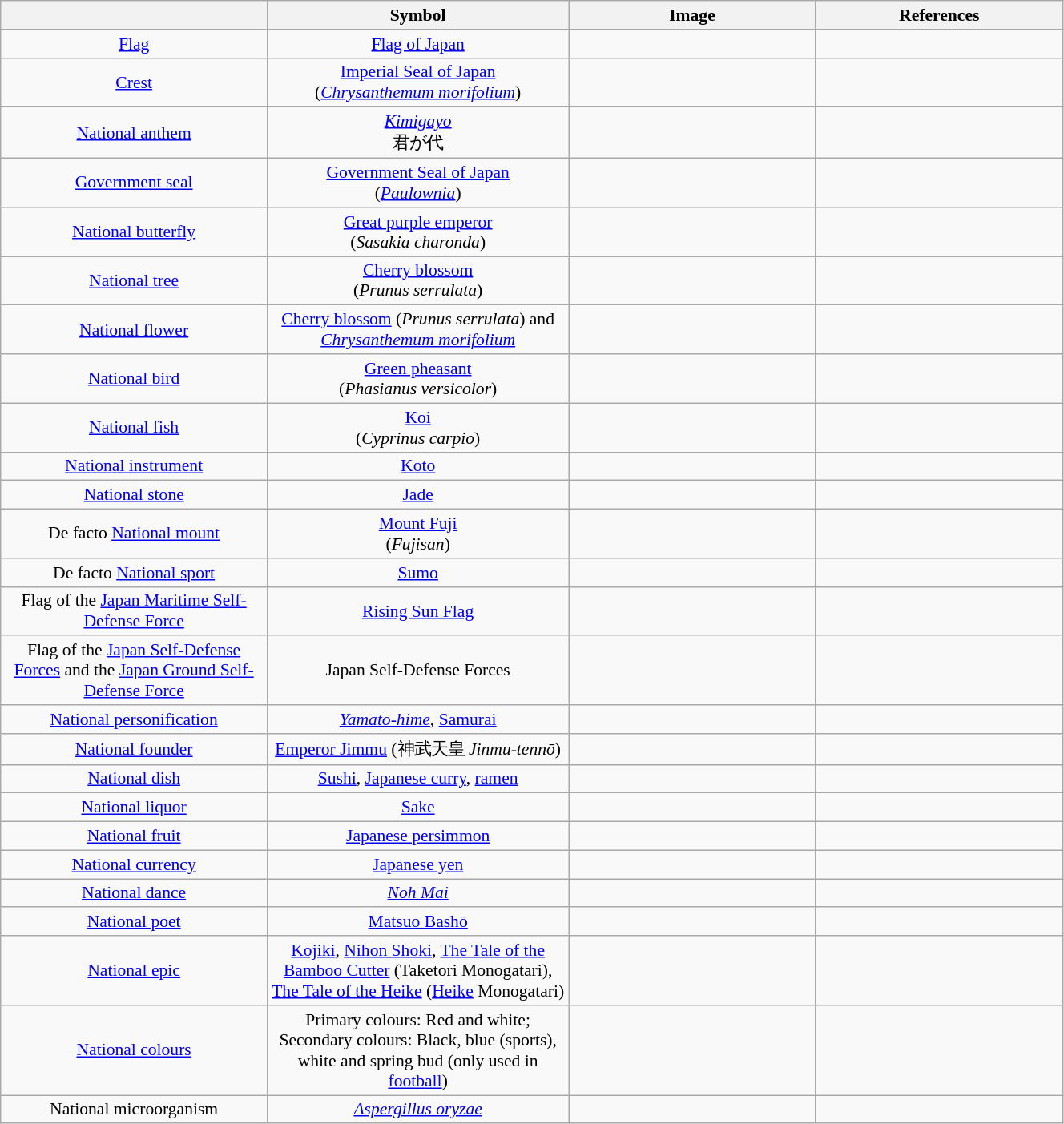<table class="wikitable" width=70% style="font-size:90%; text-align:center;">
<tr>
<th width=80px></th>
<th width=80px>Symbol</th>
<th width=80px>Image</th>
<th width=80px>References</th>
</tr>
<tr>
<td><a href='#'>Flag</a></td>
<td><a href='#'>Flag of Japan</a></td>
<td></td>
<td></td>
</tr>
<tr>
<td><a href='#'>Crest</a></td>
<td><a href='#'>Imperial Seal of Japan</a><br> (<a href='#'><em>Chrysanthemum morifolium</em></a>)</td>
<td></td>
<td></td>
</tr>
<tr>
<td><a href='#'>National anthem</a></td>
<td><em><a href='#'>Kimigayo</a></em><br>君が代</td>
<td></td>
<td></td>
</tr>
<tr>
<td><a href='#'>Government seal</a></td>
<td><a href='#'>Government Seal of Japan</a> <br>(<em><a href='#'>Paulownia</a></em>)</td>
<td></td>
<td></td>
</tr>
<tr>
<td><a href='#'>National butterfly</a></td>
<td><a href='#'>Great purple emperor</a><br> (<em>Sasakia charonda</em>)</td>
<td></td>
<td></td>
</tr>
<tr>
<td><a href='#'>National tree</a></td>
<td><a href='#'>Cherry blossom</a><br> (<em>Prunus serrulata</em>)</td>
<td></td>
<td></td>
</tr>
<tr>
<td><a href='#'>National flower</a> </td>
<td><a href='#'>Cherry blossom</a> (<em>Prunus serrulata</em>) and <em><a href='#'>Chrysanthemum morifolium</a></em></td>
<td></td>
<td></td>
</tr>
<tr>
<td><a href='#'>National bird</a></td>
<td><a href='#'>Green pheasant</a> <br>(<em>Phasianus versicolor</em>)</td>
<td></td>
<td></td>
</tr>
<tr>
<td><a href='#'>National fish</a></td>
<td><a href='#'>Koi</a> <br>(<em>Cyprinus carpio</em>)</td>
<td></td>
<td></td>
</tr>
<tr>
<td><a href='#'>National instrument</a></td>
<td><a href='#'>Koto</a></td>
<td></td>
<td></td>
</tr>
<tr>
<td><a href='#'>National stone</a></td>
<td><a href='#'>Jade</a></td>
<td></td>
<td></td>
</tr>
<tr>
<td>De facto <a href='#'>National mount</a></td>
<td><a href='#'>Mount Fuji</a> <br>(<em>Fujisan</em>)</td>
<td></td>
<td></td>
</tr>
<tr>
<td>De facto <a href='#'>National sport</a></td>
<td><a href='#'>Sumo</a></td>
<td></td>
<td></td>
</tr>
<tr>
<td>Flag of the <a href='#'>Japan Maritime Self-Defense Force</a></td>
<td><a href='#'>Rising Sun Flag</a></td>
<td></td>
<td></td>
</tr>
<tr>
<td>Flag of the <a href='#'>Japan Self-Defense Forces</a> and the <a href='#'>Japan Ground Self-Defense Force</a></td>
<td>Japan Self-Defense Forces</td>
<td></td>
<td></td>
</tr>
<tr>
<td><a href='#'>National personification</a></td>
<td><a href='#'><em>Yamato-hime</em></a>, <a href='#'>Samurai</a></td>
<td></td>
<td></td>
</tr>
<tr>
<td><a href='#'>National founder</a></td>
<td><a href='#'>Emperor Jimmu</a> (神武天皇 <em>Jinmu-tennō</em>)</td>
<td></td>
<td></td>
</tr>
<tr>
<td><a href='#'>National dish</a></td>
<td><a href='#'>Sushi</a>, <a href='#'>Japanese curry</a>, <a href='#'>ramen</a></td>
<td></td>
<td></td>
</tr>
<tr>
<td><a href='#'>National liquor</a></td>
<td><a href='#'>Sake</a></td>
<td></td>
<td></td>
</tr>
<tr>
<td><a href='#'>National fruit</a></td>
<td><a href='#'>Japanese persimmon</a></td>
<td></td>
<td></td>
</tr>
<tr>
<td><a href='#'>National currency</a></td>
<td><a href='#'>Japanese yen</a></td>
<td></td>
<td></td>
</tr>
<tr>
<td><a href='#'>National dance</a></td>
<td><a href='#'><em>Noh Mai</em></a></td>
<td></td>
<td></td>
</tr>
<tr>
<td><a href='#'>National poet</a></td>
<td><a href='#'>Matsuo Bashō</a></td>
<td></td>
<td></td>
</tr>
<tr>
<td><a href='#'>National epic</a></td>
<td><a href='#'>Kojiki</a>, <a href='#'>Nihon Shoki</a>, <a href='#'>The Tale of the Bamboo Cutter</a> (Taketori Monogatari), <a href='#'>The Tale of the Heike</a> (<a href='#'>Heike</a> Monogatari)</td>
<td></td>
<td></td>
</tr>
<tr>
<td><a href='#'>National colours</a></td>
<td>Primary colours: Red and white; Secondary colours: Black, blue (sports), white and spring bud (only used in <a href='#'>football</a>)</td>
<td style="text-align:center;"></td>
<td></td>
</tr>
<tr>
<td>National microorganism</td>
<td><em><a href='#'>Aspergillus oryzae</a></em></td>
<td></td>
<td></td>
</tr>
</table>
